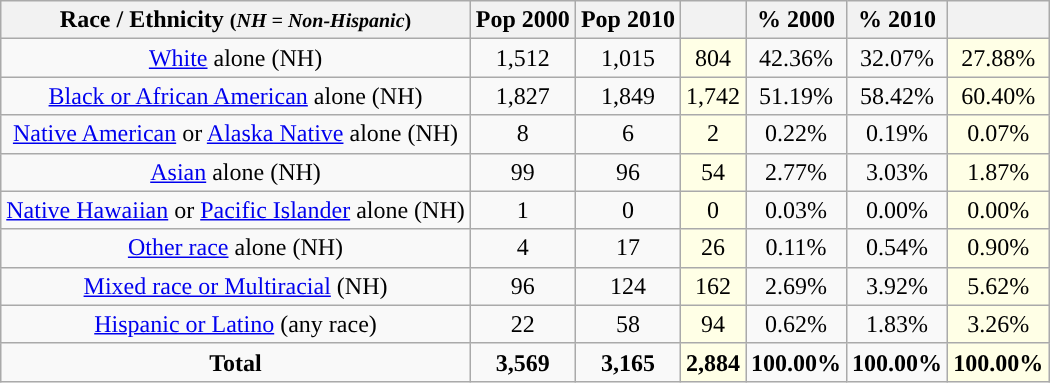<table class="wikitable" style="text-align:center;">
<tr>
<th>Race / Ethnicity <small>(<em>NH = Non-Hispanic</em>)</small></th>
<th>Pop 2000</th>
<th>Pop 2010</th>
<th></th>
<th>% 2000</th>
<th>% 2010</th>
<th></th>
</tr>
<tr>
<td><a href='#'>White</a> alone (NH)</td>
<td>1,512</td>
<td>1,015</td>
<td style='background: #ffffe6;'>804</td>
<td>42.36%</td>
<td>32.07%</td>
<td style='background: #ffffe6;'>27.88%</td>
</tr>
<tr>
<td><a href='#'>Black or African American</a> alone (NH)</td>
<td>1,827</td>
<td>1,849</td>
<td style='background: #ffffe6;'>1,742</td>
<td>51.19%</td>
<td>58.42%</td>
<td style='background: #ffffe6;'>60.40%</td>
</tr>
<tr>
<td><a href='#'>Native American</a> or <a href='#'>Alaska Native</a> alone (NH)</td>
<td>8</td>
<td>6</td>
<td style='background: #ffffe6;'>2</td>
<td>0.22%</td>
<td>0.19%</td>
<td style='background: #ffffe6;'>0.07%</td>
</tr>
<tr>
<td><a href='#'>Asian</a> alone (NH)</td>
<td>99</td>
<td>96</td>
<td style='background: #ffffe6;'>54</td>
<td>2.77%</td>
<td>3.03%</td>
<td style='background: #ffffe6;'>1.87%</td>
</tr>
<tr>
<td><a href='#'>Native Hawaiian</a> or <a href='#'>Pacific Islander</a> alone (NH)</td>
<td>1</td>
<td>0</td>
<td style='background: #ffffe6;'>0</td>
<td>0.03%</td>
<td>0.00%</td>
<td style='background: #ffffe6;'>0.00%</td>
</tr>
<tr>
<td><a href='#'>Other race</a> alone (NH)</td>
<td>4</td>
<td>17</td>
<td style='background: #ffffe6;'>26</td>
<td>0.11%</td>
<td>0.54%</td>
<td style='background: #ffffe6;'>0.90%</td>
</tr>
<tr>
<td><a href='#'>Mixed race or Multiracial</a> (NH)</td>
<td>96</td>
<td>124</td>
<td style='background: #ffffe6;'>162</td>
<td>2.69%</td>
<td>3.92%</td>
<td style='background: #ffffe6;'>5.62%</td>
</tr>
<tr>
<td><a href='#'>Hispanic or Latino</a> (any race)</td>
<td>22</td>
<td>58</td>
<td style='background: #ffffe6;'>94</td>
<td>0.62%</td>
<td>1.83%</td>
<td style='background: #ffffe6;'>3.26%</td>
</tr>
<tr>
<td><strong>Total</strong></td>
<td><strong>3,569</strong></td>
<td><strong>3,165</strong></td>
<td style='background: #ffffe6;'><strong>2,884</strong></td>
<td><strong>100.00%</strong></td>
<td><strong>100.00%</strong></td>
<td style='background: #ffffe6;'><strong>100.00%</strong></td>
</tr>
</table>
